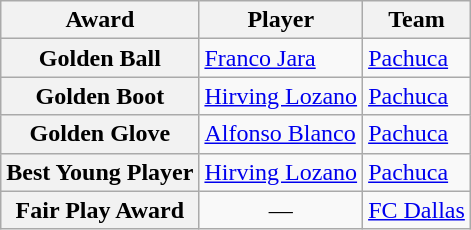<table class="wikitable">
<tr>
<th>Award</th>
<th>Player</th>
<th>Team</th>
</tr>
<tr>
<th>Golden Ball</th>
<td> <a href='#'>Franco Jara</a></td>
<td> <a href='#'>Pachuca</a></td>
</tr>
<tr>
<th>Golden Boot</th>
<td> <a href='#'>Hirving Lozano</a></td>
<td> <a href='#'>Pachuca</a></td>
</tr>
<tr>
<th>Golden Glove</th>
<td> <a href='#'>Alfonso Blanco</a></td>
<td> <a href='#'>Pachuca</a></td>
</tr>
<tr>
<th>Best Young Player</th>
<td> <a href='#'>Hirving Lozano</a></td>
<td> <a href='#'>Pachuca</a></td>
</tr>
<tr>
<th>Fair Play Award</th>
<td align=center>—</td>
<td> <a href='#'>FC Dallas</a></td>
</tr>
</table>
